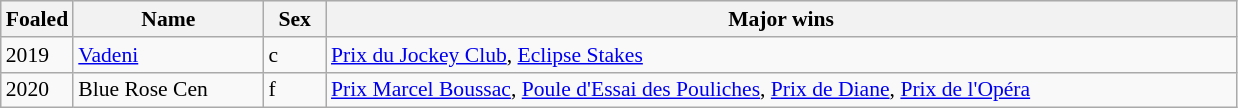<table class="wikitable sortable" style="font-size:90%">
<tr bgcolor="#eeeeee">
<th width="35px">Foaled</th>
<th width="120px">Name</th>
<th width="35px">Sex</th>
<th width="600px">Major wins</th>
</tr>
<tr>
<td>2019</td>
<td><a href='#'>Vadeni</a></td>
<td>c</td>
<td><a href='#'>Prix du Jockey Club</a>, <a href='#'>Eclipse Stakes</a></td>
</tr>
<tr>
<td>2020</td>
<td>Blue Rose Cen</td>
<td>f</td>
<td><a href='#'>Prix Marcel Boussac</a>, <a href='#'>Poule d'Essai des Pouliches</a>, <a href='#'>Prix de Diane</a>, <a href='#'>Prix de l'Opéra</a></td>
</tr>
</table>
